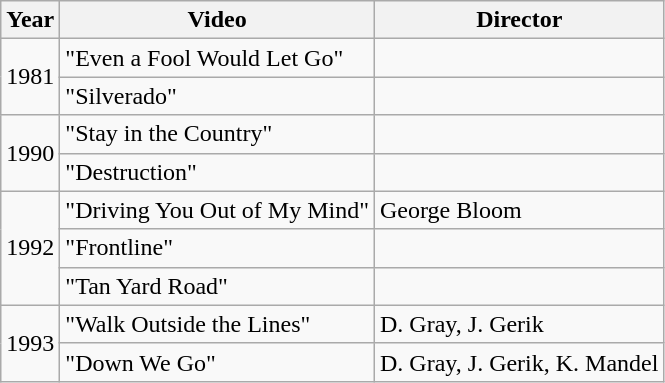<table class="wikitable">
<tr>
<th>Year</th>
<th>Video</th>
<th>Director</th>
</tr>
<tr>
<td rowspan="2">1981</td>
<td>"Even a Fool Would Let Go"</td>
<td></td>
</tr>
<tr>
<td>"Silverado"</td>
<td></td>
</tr>
<tr>
<td rowspan="2">1990</td>
<td>"Stay in the Country"</td>
<td></td>
</tr>
<tr>
<td>"Destruction"</td>
<td></td>
</tr>
<tr>
<td rowspan="3">1992</td>
<td>"Driving You Out of My Mind"</td>
<td>George Bloom</td>
</tr>
<tr>
<td>"Frontline"</td>
<td></td>
</tr>
<tr>
<td>"Tan Yard Road"</td>
<td></td>
</tr>
<tr>
<td rowspan="2">1993</td>
<td>"Walk Outside the Lines"</td>
<td>D. Gray, J. Gerik</td>
</tr>
<tr>
<td>"Down We Go"</td>
<td>D. Gray, J. Gerik, K. Mandel</td>
</tr>
</table>
